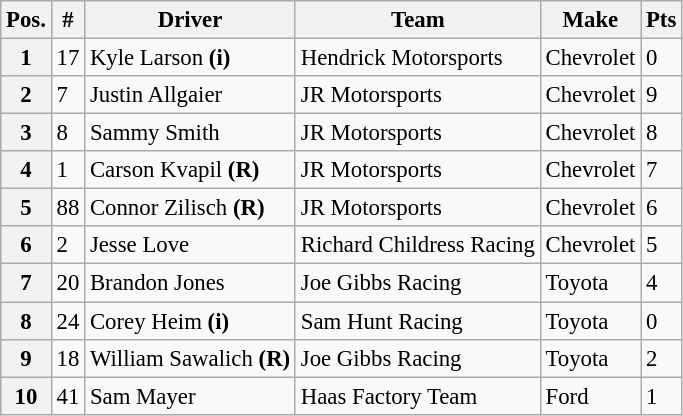<table class="wikitable" style="font-size:95%">
<tr>
<th>Pos.</th>
<th>#</th>
<th>Driver</th>
<th>Team</th>
<th>Make</th>
<th>Pts</th>
</tr>
<tr>
<th>1</th>
<td>17</td>
<td>Kyle Larson <strong>(i)</strong></td>
<td>Hendrick Motorsports</td>
<td>Chevrolet</td>
<td>0</td>
</tr>
<tr>
<th>2</th>
<td>7</td>
<td>Justin Allgaier</td>
<td>JR Motorsports</td>
<td>Chevrolet</td>
<td>9</td>
</tr>
<tr>
<th>3</th>
<td>8</td>
<td>Sammy Smith</td>
<td>JR Motorsports</td>
<td>Chevrolet</td>
<td>8</td>
</tr>
<tr>
<th>4</th>
<td>1</td>
<td>Carson Kvapil <strong>(R)</strong></td>
<td>JR Motorsports</td>
<td>Chevrolet</td>
<td>7</td>
</tr>
<tr>
<th>5</th>
<td>88</td>
<td>Connor Zilisch <strong>(R)</strong></td>
<td>JR Motorsports</td>
<td>Chevrolet</td>
<td>6</td>
</tr>
<tr>
<th>6</th>
<td>2</td>
<td>Jesse Love</td>
<td>Richard Childress Racing</td>
<td>Chevrolet</td>
<td>5</td>
</tr>
<tr>
<th>7</th>
<td>20</td>
<td>Brandon Jones</td>
<td>Joe Gibbs Racing</td>
<td>Toyota</td>
<td>4</td>
</tr>
<tr>
<th>8</th>
<td>24</td>
<td>Corey Heim <strong>(i)</strong></td>
<td>Sam Hunt Racing</td>
<td>Toyota</td>
<td>0</td>
</tr>
<tr>
<th>9</th>
<td>18</td>
<td>William Sawalich <strong>(R)</strong></td>
<td>Joe Gibbs Racing</td>
<td>Toyota</td>
<td>2</td>
</tr>
<tr>
<th>10</th>
<td>41</td>
<td>Sam Mayer</td>
<td>Haas Factory Team</td>
<td>Ford</td>
<td>1</td>
</tr>
</table>
